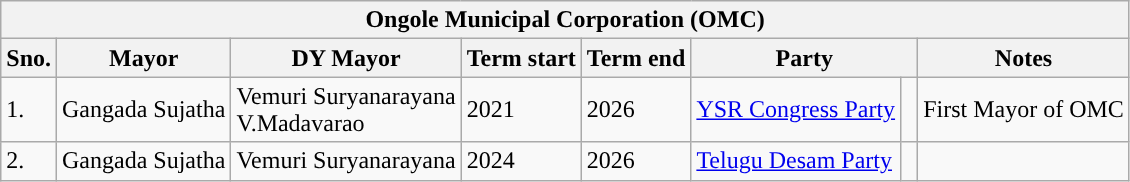<table class="wikitable sortable">
<tr>
<th colspan="8">Ongole Municipal Corporation (OMC)</th>
</tr>
<tr>
<th>Sno.</th>
<th>Mayor</th>
<th>DY Mayor</th>
<th>Term start</th>
<th>Term end</th>
<th colspan=2>Party</th>
<th>Notes</th>
</tr>
<tr>
<td>1.</td>
<td>Gangada Sujatha</td>
<td>Vemuri Suryanarayana<br>V.Madavarao</td>
<td>2021</td>
<td>2026</td>
<td rowspan="1"><a href='#'>YSR Congress Party</a></td>
<td rowspan="1" width="4px" style="background-color: "></td>
<td>First Mayor of OMC</td>
</tr>
<tr>
<td>2.</td>
<td>Gangada Sujatha</td>
<td>Vemuri Suryanarayana</td>
<td>2024</td>
<td>2026</td>
<td rowspan="1"><a href='#'>Telugu Desam Party</a></td>
<td rowspan="1" width="4px" style="background-color: "></td>
<td></td>
</tr>
</table>
